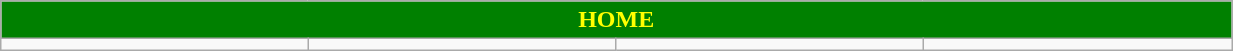<table class="wikitable collapsible collapsed" style="width:65%">
<tr>
<th colspan=5 ! style="color:yellow; background:green">HOME</th>
</tr>
<tr>
<td></td>
<td></td>
<td></td>
<td></td>
</tr>
</table>
